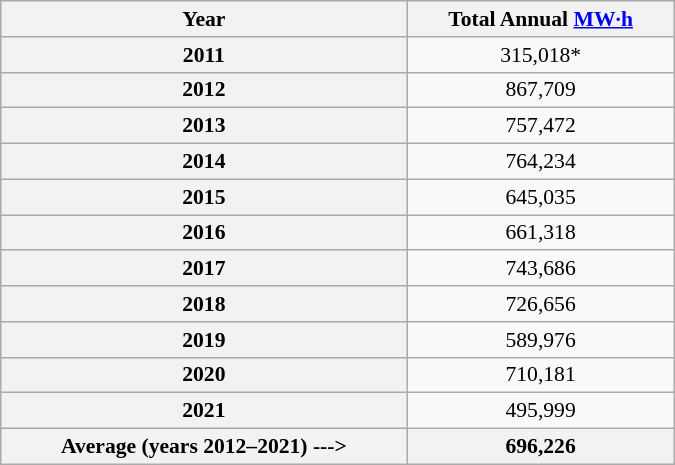<table class=wikitable style="text-align:center; font-size:0.9em; width:450px;">
<tr>
<th>Year</th>
<th>Total Annual <a href='#'>MW·h</a></th>
</tr>
<tr>
<th>2011</th>
<td>315,018*</td>
</tr>
<tr>
<th>2012</th>
<td>867,709</td>
</tr>
<tr>
<th>2013</th>
<td>757,472</td>
</tr>
<tr>
<th>2014</th>
<td>764,234</td>
</tr>
<tr>
<th>2015</th>
<td>645,035</td>
</tr>
<tr>
<th>2016</th>
<td>661,318</td>
</tr>
<tr>
<th>2017</th>
<td>743,686</td>
</tr>
<tr>
<th>2018</th>
<td>726,656</td>
</tr>
<tr>
<th>2019</th>
<td>589,976</td>
</tr>
<tr>
<th>2020</th>
<td>710,181</td>
</tr>
<tr>
<th>2021</th>
<td>495,999</td>
</tr>
<tr>
<th>Average (years 2012–2021) ---></th>
<th>696,226</th>
</tr>
</table>
